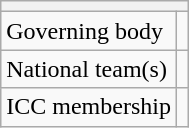<table class="wikitable floatright">
<tr>
<th colspan="2"></th>
</tr>
<tr>
<td>Governing body</td>
<td></td>
</tr>
<tr>
<td>National team(s)</td>
<td></td>
</tr>
<tr>
<td>ICC membership</td>
<td></td>
</tr>
</table>
